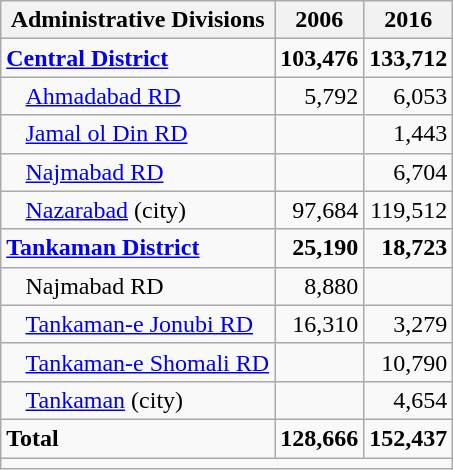<table class="wikitable">
<tr>
<th>Administrative Divisions</th>
<th>2006</th>
<th>2016</th>
</tr>
<tr>
<td><strong><a href='#'>Central District</a></strong></td>
<td style="text-align: right;"><strong>103,476</strong></td>
<td style="text-align: right;"><strong>133,712</strong></td>
</tr>
<tr>
<td style="padding-left: 1em;"><a href='#'>Ahmadabad RD</a></td>
<td style="text-align: right;">5,792</td>
<td style="text-align: right;">6,053</td>
</tr>
<tr>
<td style="padding-left: 1em;"><a href='#'>Jamal ol Din RD</a></td>
<td style="text-align: right;"></td>
<td style="text-align: right;">1,443</td>
</tr>
<tr>
<td style="padding-left: 1em;"><a href='#'>Najmabad RD</a></td>
<td style="text-align: right;"></td>
<td style="text-align: right;">6,704</td>
</tr>
<tr>
<td style="padding-left: 1em;"><a href='#'>Nazarabad</a> (city)</td>
<td style="text-align: right;">97,684</td>
<td style="text-align: right;">119,512</td>
</tr>
<tr>
<td><strong><a href='#'>Tankaman District</a></strong></td>
<td style="text-align: right;"><strong>25,190</strong></td>
<td style="text-align: right;"><strong>18,723</strong></td>
</tr>
<tr>
<td style="padding-left: 1em;">Najmabad RD</td>
<td style="text-align: right;">8,880</td>
<td style="text-align: right;"></td>
</tr>
<tr>
<td style="padding-left: 1em;"><a href='#'>Tankaman-e Jonubi RD</a></td>
<td style="text-align: right;">16,310</td>
<td style="text-align: right;">3,279</td>
</tr>
<tr>
<td style="padding-left: 1em;"><a href='#'>Tankaman-e Shomali RD</a></td>
<td style="text-align: right;"></td>
<td style="text-align: right;">10,790</td>
</tr>
<tr>
<td style="padding-left: 1em;"><a href='#'>Tankaman</a> (city)</td>
<td style="text-align: right;"></td>
<td style="text-align: right;">4,654</td>
</tr>
<tr>
<td><strong>Total</strong></td>
<td style="text-align: right;"><strong>128,666</strong></td>
<td style="text-align: right;"><strong>152,437</strong></td>
</tr>
<tr>
<td colspan=4></td>
</tr>
</table>
